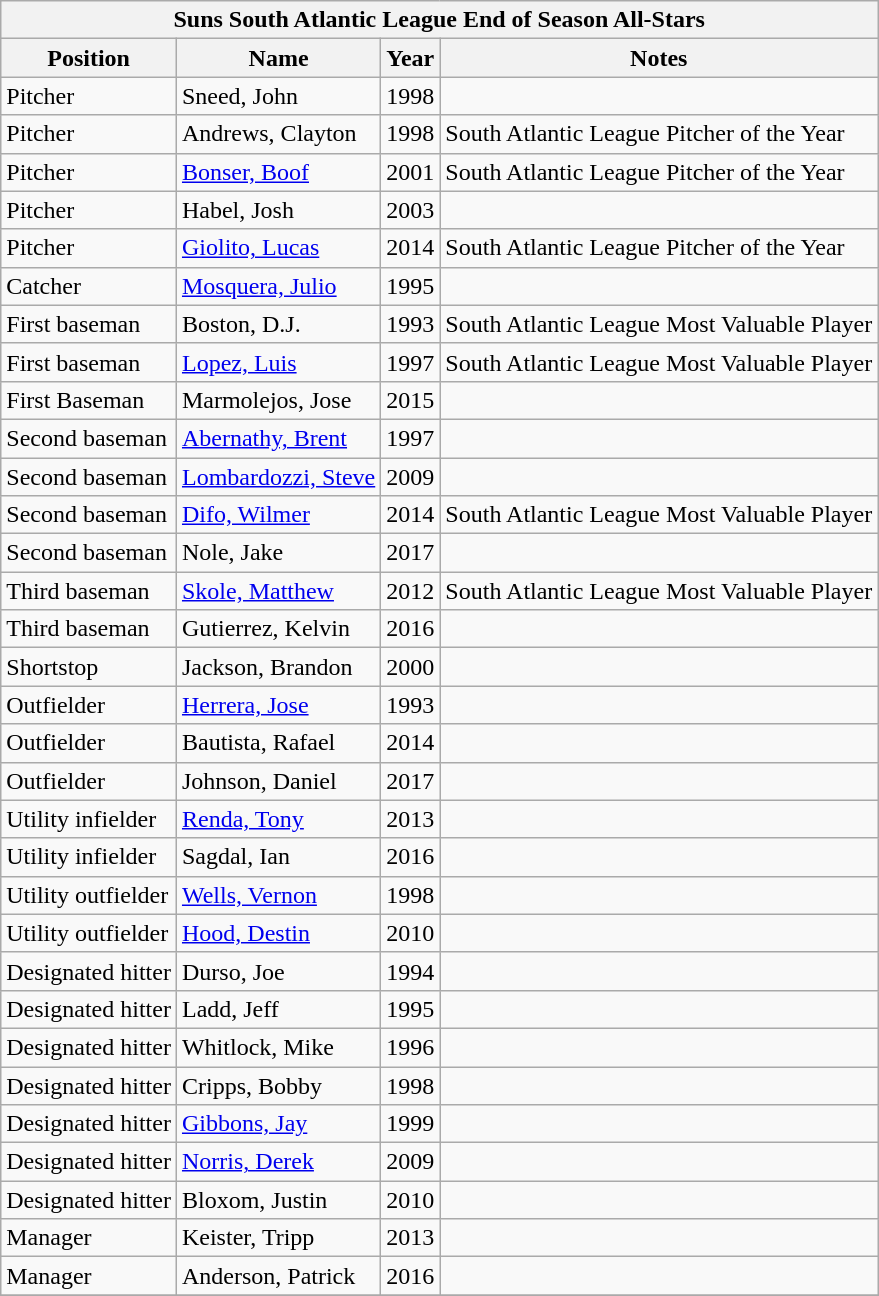<table class="wikitable sortable collapsible collapsed ">
<tr>
<th colspan="4">Suns South Atlantic League End of Season All-Stars</th>
</tr>
<tr>
<th>Position</th>
<th>Name</th>
<th>Year</th>
<th>Notes</th>
</tr>
<tr>
<td>Pitcher</td>
<td>Sneed, John</td>
<td>1998</td>
<td></td>
</tr>
<tr>
<td>Pitcher</td>
<td>Andrews, Clayton</td>
<td>1998</td>
<td>South Atlantic League Pitcher of the Year</td>
</tr>
<tr>
<td>Pitcher</td>
<td><a href='#'>Bonser, Boof</a></td>
<td>2001</td>
<td>South Atlantic League Pitcher of the Year</td>
</tr>
<tr>
<td>Pitcher</td>
<td>Habel, Josh</td>
<td>2003</td>
<td></td>
</tr>
<tr>
<td>Pitcher</td>
<td><a href='#'>Giolito, Lucas</a></td>
<td>2014</td>
<td>South Atlantic League Pitcher of the Year</td>
</tr>
<tr>
<td>Catcher</td>
<td><a href='#'>Mosquera, Julio</a></td>
<td>1995</td>
<td></td>
</tr>
<tr>
<td>First baseman</td>
<td>Boston, D.J.</td>
<td>1993</td>
<td>South Atlantic League Most Valuable Player</td>
</tr>
<tr>
<td>First baseman</td>
<td><a href='#'>Lopez, Luis</a></td>
<td>1997</td>
<td>South Atlantic League Most Valuable Player</td>
</tr>
<tr>
<td>First Baseman</td>
<td>Marmolejos, Jose</td>
<td>2015</td>
<td></td>
</tr>
<tr>
<td>Second baseman</td>
<td><a href='#'>Abernathy, Brent</a></td>
<td>1997</td>
<td></td>
</tr>
<tr>
<td>Second baseman</td>
<td><a href='#'>Lombardozzi, Steve</a></td>
<td>2009</td>
</tr>
<tr>
<td>Second baseman</td>
<td><a href='#'>Difo, Wilmer</a></td>
<td>2014</td>
<td>South Atlantic League Most Valuable Player</td>
</tr>
<tr>
<td>Second baseman</td>
<td>Nole, Jake</td>
<td>2017</td>
<td></td>
</tr>
<tr>
<td>Third baseman</td>
<td><a href='#'>Skole, Matthew</a></td>
<td>2012</td>
<td>South Atlantic League Most Valuable Player</td>
</tr>
<tr>
<td>Third baseman</td>
<td>Gutierrez, Kelvin</td>
<td>2016</td>
<td></td>
</tr>
<tr>
<td>Shortstop</td>
<td>Jackson, Brandon</td>
<td>2000</td>
<td></td>
</tr>
<tr>
<td>Outfielder</td>
<td><a href='#'>Herrera, Jose</a></td>
<td>1993</td>
<td></td>
</tr>
<tr>
<td>Outfielder</td>
<td>Bautista, Rafael</td>
<td>2014</td>
<td></td>
</tr>
<tr>
<td>Outfielder</td>
<td>Johnson, Daniel</td>
<td>2017</td>
<td></td>
</tr>
<tr>
<td>Utility infielder</td>
<td><a href='#'>Renda, Tony</a></td>
<td>2013</td>
<td></td>
</tr>
<tr>
<td>Utility infielder</td>
<td>Sagdal, Ian</td>
<td>2016</td>
<td></td>
</tr>
<tr>
<td>Utility outfielder</td>
<td><a href='#'>Wells, Vernon</a></td>
<td>1998</td>
<td></td>
</tr>
<tr>
<td>Utility outfielder</td>
<td><a href='#'>Hood, Destin</a></td>
<td>2010</td>
<td></td>
</tr>
<tr>
<td>Designated hitter</td>
<td>Durso, Joe</td>
<td>1994</td>
<td></td>
</tr>
<tr>
<td>Designated hitter</td>
<td>Ladd, Jeff</td>
<td>1995</td>
<td></td>
</tr>
<tr>
<td>Designated hitter</td>
<td>Whitlock, Mike</td>
<td>1996</td>
<td></td>
</tr>
<tr>
<td>Designated hitter</td>
<td>Cripps, Bobby</td>
<td>1998</td>
<td></td>
</tr>
<tr>
<td>Designated hitter</td>
<td><a href='#'>Gibbons, Jay</a></td>
<td>1999</td>
<td></td>
</tr>
<tr>
<td>Designated hitter</td>
<td><a href='#'>Norris, Derek</a></td>
<td>2009</td>
<td></td>
</tr>
<tr>
<td>Designated hitter</td>
<td>Bloxom, Justin</td>
<td>2010</td>
<td></td>
</tr>
<tr>
<td>Manager</td>
<td>Keister, Tripp</td>
<td>2013</td>
<td></td>
</tr>
<tr>
<td>Manager</td>
<td>Anderson, Patrick</td>
<td>2016</td>
<td></td>
</tr>
<tr>
</tr>
</table>
